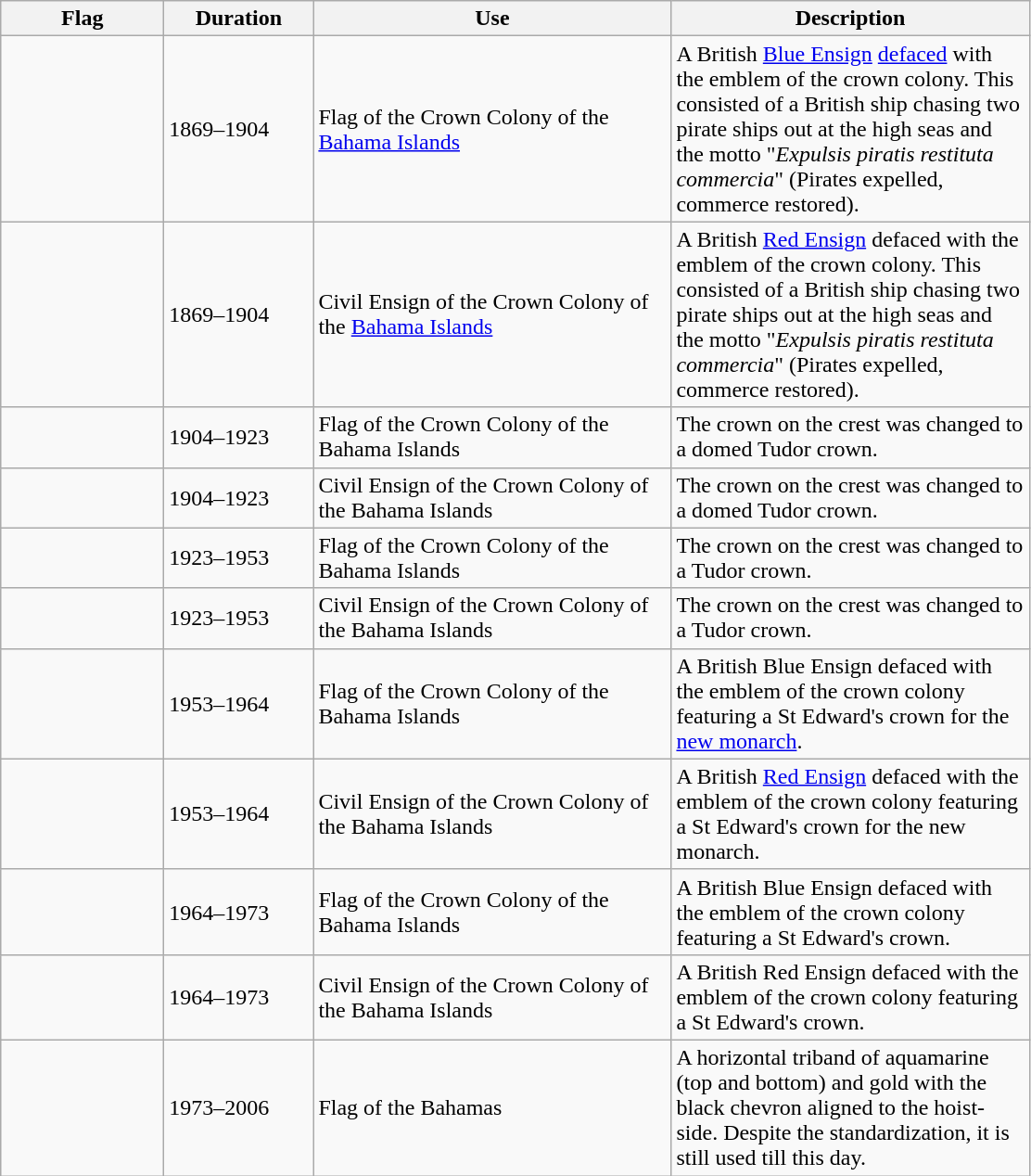<table class="wikitable">
<tr>
<th width="110">Flag</th>
<th width="100">Duration</th>
<th width="250">Use</th>
<th width="250">Description</th>
</tr>
<tr>
<td></td>
<td>1869–1904</td>
<td>Flag of the Crown Colony of the <a href='#'>Bahama Islands</a></td>
<td>A British <a href='#'>Blue Ensign</a> <a href='#'>defaced</a> with the emblem of the crown colony. This consisted of a British ship chasing two pirate ships out at the high seas and the motto "<em>Expulsis piratis restituta commercia</em>" (Pirates expelled, commerce restored).</td>
</tr>
<tr>
<td></td>
<td>1869–1904</td>
<td>Civil Ensign of the Crown Colony of the <a href='#'>Bahama Islands</a></td>
<td>A British <a href='#'>Red Ensign</a> defaced with the emblem of the crown colony. This consisted of a British ship chasing two pirate ships out at the high seas and the motto "<em>Expulsis piratis restituta commercia</em>" (Pirates expelled, commerce restored).</td>
</tr>
<tr>
<td></td>
<td>1904–1923</td>
<td>Flag of the Crown Colony of the Bahama Islands</td>
<td>The crown on the crest was changed to a domed Tudor crown.</td>
</tr>
<tr>
<td></td>
<td>1904–1923</td>
<td>Civil Ensign of the Crown Colony of the Bahama Islands</td>
<td>The crown on the crest was changed to a domed Tudor crown.</td>
</tr>
<tr>
<td></td>
<td>1923–1953</td>
<td>Flag of the Crown Colony of the Bahama Islands</td>
<td>The crown on the crest was changed to a Tudor crown.</td>
</tr>
<tr>
<td></td>
<td>1923–1953</td>
<td>Civil Ensign of the Crown Colony of the Bahama Islands</td>
<td>The crown on the crest was changed to a Tudor crown.</td>
</tr>
<tr>
<td></td>
<td>1953–1964</td>
<td>Flag of the Crown Colony of the Bahama Islands</td>
<td>A British Blue Ensign defaced with the emblem of the crown colony featuring a St Edward's crown for the <a href='#'>new monarch</a>.</td>
</tr>
<tr>
<td></td>
<td>1953–1964</td>
<td>Civil Ensign of the Crown Colony of the Bahama Islands</td>
<td>A British <a href='#'>Red Ensign</a> defaced with the emblem of the crown colony featuring a St Edward's crown for the new monarch.</td>
</tr>
<tr>
<td></td>
<td>1964–1973</td>
<td>Flag of the Crown Colony of the Bahama Islands</td>
<td>A British Blue Ensign defaced with the emblem of the crown colony featuring a St Edward's crown.</td>
</tr>
<tr>
<td></td>
<td>1964–1973</td>
<td>Civil Ensign of the Crown Colony of the Bahama Islands</td>
<td>A British Red Ensign defaced with the emblem of the crown colony featuring a St Edward's crown.</td>
</tr>
<tr>
<td></td>
<td>1973–2006</td>
<td>Flag of the Bahamas</td>
<td>A horizontal triband of aquamarine (top and bottom) and gold with the black chevron aligned to the hoist-side. Despite the standardization, it is still used till this day.</td>
</tr>
</table>
